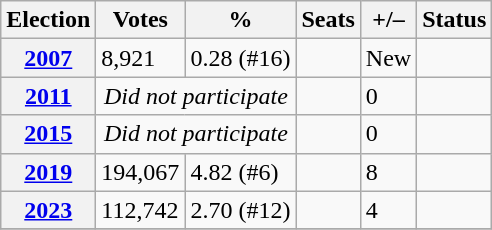<table class="wikitable" style="text-align:left;">
<tr>
<th>Election</th>
<th>Votes</th>
<th>%</th>
<th>Seats</th>
<th>+/–</th>
<th>Status</th>
</tr>
<tr>
<th><a href='#'>2007</a></th>
<td>8,921</td>
<td>0.28 (#16)</td>
<td></td>
<td>New</td>
<td></td>
</tr>
<tr>
<th><a href='#'>2011</a></th>
<td colspan=2 align=center><em>Did not participate</em></td>
<td></td>
<td> 0</td>
<td></td>
</tr>
<tr>
<th><a href='#'>2015</a></th>
<td colspan=2 align=center><em>Did not participate</em></td>
<td></td>
<td> 0</td>
<td></td>
</tr>
<tr>
<th><a href='#'>2019</a></th>
<td>194,067</td>
<td>4.82 (#6)</td>
<td></td>
<td> 8</td>
<td></td>
</tr>
<tr>
<th><a href='#'>2023</a></th>
<td>112,742</td>
<td>2.70 (#12)</td>
<td></td>
<td> 4</td>
<td></td>
</tr>
<tr>
</tr>
</table>
